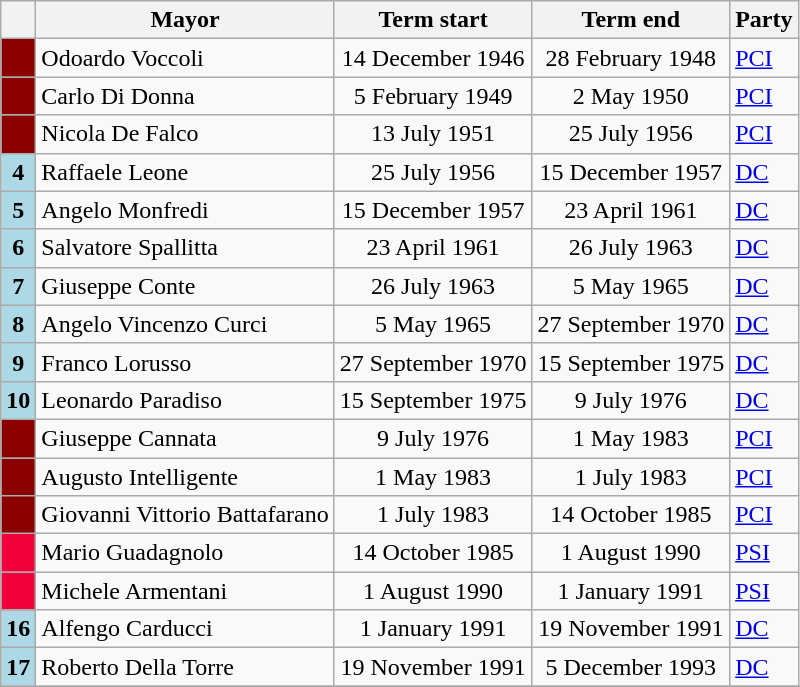<table class="wikitable">
<tr>
<th class=unsortable> </th>
<th>Mayor</th>
<th>Term start</th>
<th>Term end</th>
<th>Party</th>
</tr>
<tr>
<th style="background:#8B0000;"></th>
<td>Odoardo Voccoli</td>
<td align=center>14 December 1946</td>
<td align=center>28 February 1948</td>
<td><a href='#'>PCI</a></td>
</tr>
<tr>
<th style="background:#8B0000;"></th>
<td>Carlo Di Donna</td>
<td align=center>5 February 1949</td>
<td align=center>2 May 1950</td>
<td><a href='#'>PCI</a></td>
</tr>
<tr>
<th style="background:#8B0000;"></th>
<td>Nicola De Falco</td>
<td align=center>13 July 1951</td>
<td align=center>25 July 1956</td>
<td><a href='#'>PCI</a></td>
</tr>
<tr>
<th style="background:#ADD8E6;">4</th>
<td>Raffaele Leone</td>
<td align=center>25 July 1956</td>
<td align=center>15 December 1957</td>
<td><a href='#'>DC</a></td>
</tr>
<tr>
<th style="background:#ADD8E6;">5</th>
<td>Angelo Monfredi</td>
<td align=center>15 December 1957</td>
<td align=center>23 April 1961</td>
<td><a href='#'>DC</a></td>
</tr>
<tr>
<th style="background:#ADD8E6;">6</th>
<td>Salvatore Spallitta</td>
<td align=center>23 April 1961</td>
<td align=center>26 July 1963</td>
<td><a href='#'>DC</a></td>
</tr>
<tr>
<th style="background:#ADD8E6;">7</th>
<td>Giuseppe Conte</td>
<td align=center>26 July 1963</td>
<td align=center>5 May 1965</td>
<td><a href='#'>DC</a></td>
</tr>
<tr>
<th style="background:#ADD8E6;">8</th>
<td>Angelo Vincenzo Curci</td>
<td align=center>5 May 1965</td>
<td align=center>27 September 1970</td>
<td><a href='#'>DC</a></td>
</tr>
<tr>
<th style="background:#ADD8E6;">9</th>
<td>Franco Lorusso</td>
<td align=center>27 September 1970</td>
<td align=center>15 September 1975</td>
<td><a href='#'>DC</a></td>
</tr>
<tr>
<th style="background:#ADD8E6;">10</th>
<td>Leonardo Paradiso</td>
<td align=center>15 September 1975</td>
<td align=center>9 July 1976</td>
<td><a href='#'>DC</a></td>
</tr>
<tr>
<th style="background:#8B0000;"></th>
<td>Giuseppe Cannata</td>
<td align=center>9 July 1976</td>
<td align=center>1 May 1983</td>
<td><a href='#'>PCI</a></td>
</tr>
<tr>
<th style="background:#8B0000;"></th>
<td>Augusto Intelligente</td>
<td align=center>1 May 1983</td>
<td align=center>1 July 1983</td>
<td><a href='#'>PCI</a></td>
</tr>
<tr>
<th style="background:#8B0000;"></th>
<td>Giovanni Vittorio Battafarano</td>
<td align=center>1 July 1983</td>
<td align=center>14 October 1985</td>
<td><a href='#'>PCI</a></td>
</tr>
<tr>
<th style="background:#F2003C;"></th>
<td>Mario Guadagnolo</td>
<td align=center>14 October 1985</td>
<td align=center>1 August 1990</td>
<td><a href='#'>PSI</a></td>
</tr>
<tr>
<th style="background:#F2003C;"></th>
<td>Michele Armentani</td>
<td align=center>1 August 1990</td>
<td align=center>1 January 1991</td>
<td><a href='#'>PSI</a></td>
</tr>
<tr>
<th style="background:#ADD8E6;">16</th>
<td>Alfengo Carducci</td>
<td align=center>1 January 1991</td>
<td align=center>19 November 1991</td>
<td><a href='#'>DC</a></td>
</tr>
<tr>
<th style="background:#ADD8E6;">17</th>
<td>Roberto Della Torre</td>
<td align=center>19 November 1991</td>
<td align=center>5 December 1993</td>
<td><a href='#'>DC</a></td>
</tr>
<tr>
</tr>
</table>
